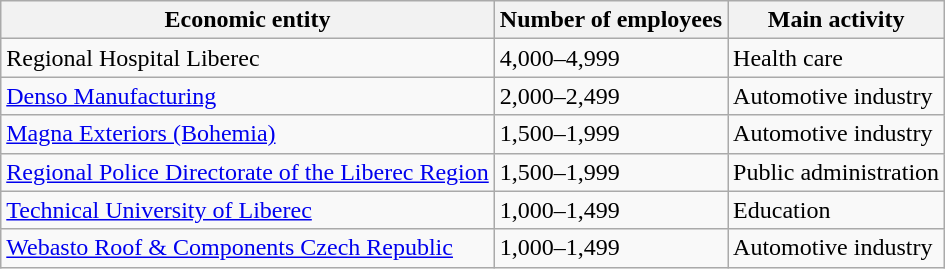<table class="wikitable sortable">
<tr>
<th>Economic entity</th>
<th>Number of employees</th>
<th>Main activity</th>
</tr>
<tr>
<td>Regional Hospital Liberec</td>
<td>4,000–4,999</td>
<td>Health care</td>
</tr>
<tr>
<td><a href='#'>Denso Manufacturing</a></td>
<td>2,000–2,499</td>
<td>Automotive industry</td>
</tr>
<tr>
<td><a href='#'>Magna Exteriors (Bohemia)</a></td>
<td>1,500–1,999</td>
<td>Automotive industry</td>
</tr>
<tr>
<td><a href='#'>Regional Police Directorate of the Liberec Region</a></td>
<td>1,500–1,999</td>
<td>Public administration</td>
</tr>
<tr>
<td><a href='#'>Technical University of Liberec</a></td>
<td>1,000–1,499</td>
<td>Education</td>
</tr>
<tr>
<td><a href='#'>Webasto Roof & Components Czech Republic</a></td>
<td>1,000–1,499</td>
<td>Automotive industry</td>
</tr>
</table>
